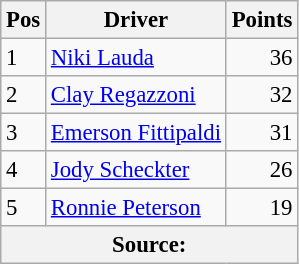<table class="wikitable" style="font-size: 95%;">
<tr>
<th>Pos</th>
<th>Driver</th>
<th>Points</th>
</tr>
<tr>
<td>1</td>
<td> <a href='#'>Niki Lauda</a></td>
<td align="right">36</td>
</tr>
<tr>
<td>2</td>
<td> <a href='#'>Clay Regazzoni</a></td>
<td align="right">32</td>
</tr>
<tr>
<td>3</td>
<td> <a href='#'>Emerson Fittipaldi</a></td>
<td align="right">31</td>
</tr>
<tr>
<td>4</td>
<td> <a href='#'>Jody Scheckter</a></td>
<td align="right">26</td>
</tr>
<tr>
<td>5</td>
<td> <a href='#'>Ronnie Peterson</a></td>
<td align="right">19</td>
</tr>
<tr>
<th colspan=4>Source: </th>
</tr>
</table>
